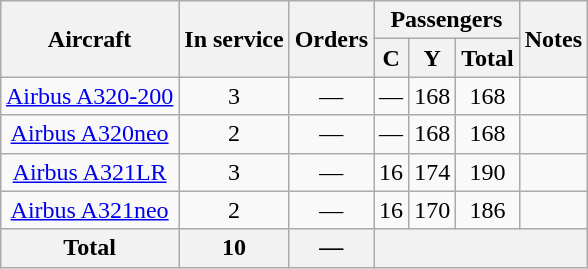<table class="wikitable" style="border-collapse:collapse;text-align:center;margin:1em auto;">
<tr>
<th rowspan="2">Aircraft</th>
<th rowspan="2">In service</th>
<th rowspan="2">Orders</th>
<th colspan="3">Passengers</th>
<th rowspan="2">Notes</th>
</tr>
<tr>
<th><abbr>C</abbr></th>
<th><abbr>Y</abbr></th>
<th>Total</th>
</tr>
<tr>
<td><a href='#'>Airbus A320-200</a></td>
<td>3</td>
<td>—</td>
<td>—</td>
<td>168</td>
<td>168</td>
<td></td>
</tr>
<tr>
<td><a href='#'>Airbus A320neo</a></td>
<td>2</td>
<td>—</td>
<td>—</td>
<td>168</td>
<td>168</td>
<td></td>
</tr>
<tr>
<td><a href='#'>Airbus A321LR</a></td>
<td>3</td>
<td>—</td>
<td>16</td>
<td>174</td>
<td>190</td>
<td></td>
</tr>
<tr>
<td><a href='#'>Airbus A321neo</a></td>
<td>2</td>
<td>—</td>
<td>16</td>
<td>170</td>
<td>186</td>
<td></td>
</tr>
<tr>
<th>Total</th>
<th>10</th>
<th>—</th>
<th colspan="4"></th>
</tr>
</table>
